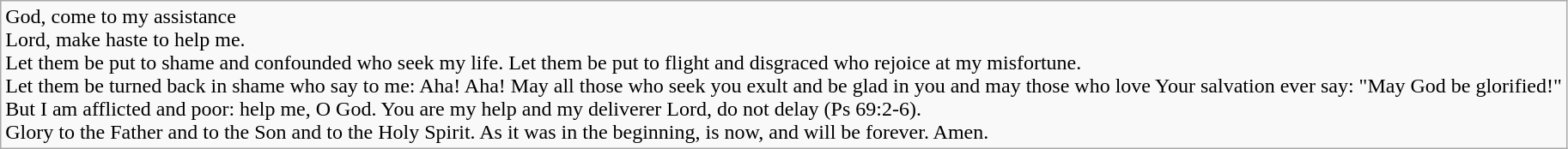<table class="wikitable">
<tr>
<td>God, come to my assistance<br>Lord, make haste to help me.<br>Let them be put to shame and confounded
who seek my life.
Let them be put to flight and disgraced
who rejoice at my misfortune.<br>Let them be turned back in shame
who say to me: Aha! Aha!
May all those who seek you exult and be glad in you
and may those who love Your salvation ever say: "May God be glorified!"<br>But I am afflicted and poor:
help me, O God.
You are my help and my deliverer
Lord, do not delay (Ps 69:2-6).<br>Glory to the Father and to the Son
and to the Holy Spirit.
As it was in the beginning, is now,
and will be forever. Amen.</td>
</tr>
</table>
